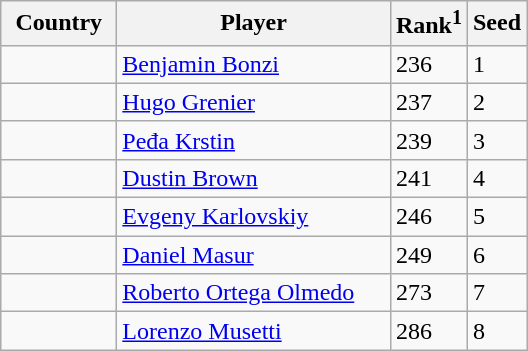<table class="sortable wikitable">
<tr>
<th width="70">Country</th>
<th width="175">Player</th>
<th>Rank<sup>1</sup></th>
<th>Seed</th>
</tr>
<tr>
<td></td>
<td><a href='#'>Benjamin Bonzi</a></td>
<td>236</td>
<td>1</td>
</tr>
<tr>
<td></td>
<td><a href='#'>Hugo Grenier</a></td>
<td>237</td>
<td>2</td>
</tr>
<tr>
<td></td>
<td><a href='#'>Peđa Krstin</a></td>
<td>239</td>
<td>3</td>
</tr>
<tr>
<td></td>
<td><a href='#'>Dustin Brown</a></td>
<td>241</td>
<td>4</td>
</tr>
<tr>
<td></td>
<td><a href='#'>Evgeny Karlovskiy</a></td>
<td>246</td>
<td>5</td>
</tr>
<tr>
<td></td>
<td><a href='#'>Daniel Masur</a></td>
<td>249</td>
<td>6</td>
</tr>
<tr>
<td></td>
<td><a href='#'>Roberto Ortega Olmedo</a></td>
<td>273</td>
<td>7</td>
</tr>
<tr>
<td></td>
<td><a href='#'>Lorenzo Musetti</a></td>
<td>286</td>
<td>8</td>
</tr>
</table>
